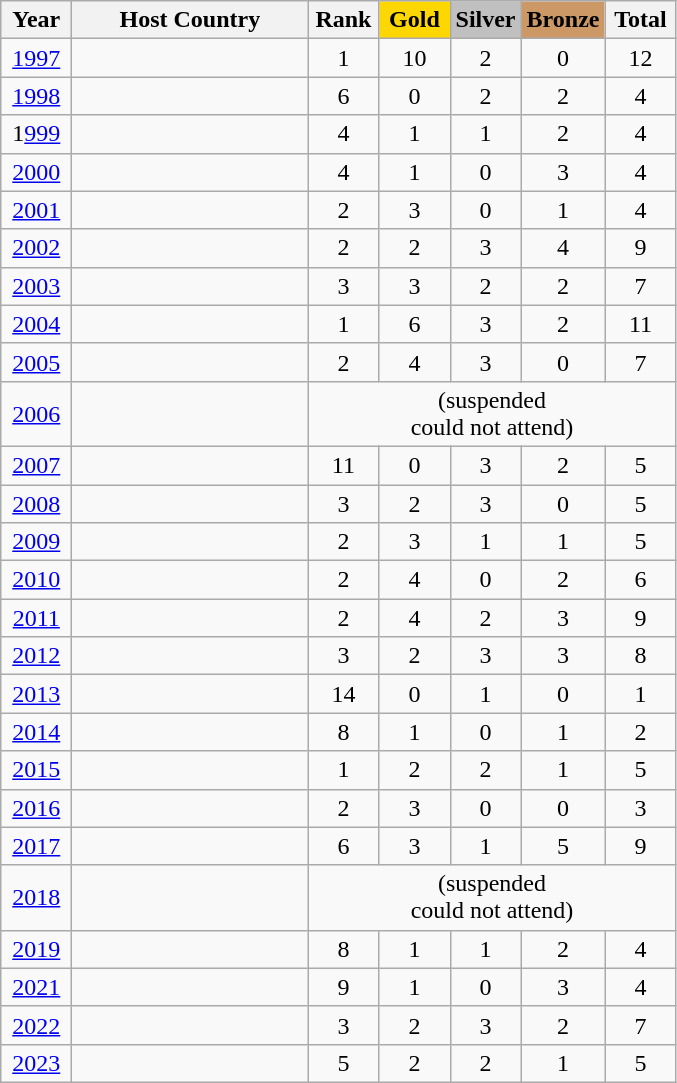<table class="wikitable">
<tr>
<th width=40>Year</th>
<th width=150>Host Country</th>
<th width=40>Rank</th>
<td width=40 bgcolor=gold align="center"><strong>Gold</strong></td>
<td width=40 bgcolor=silver align="center"><strong>Silver</strong></td>
<td width=4 bgcolor=#cc9966 align="center"><strong>Bronze</strong></td>
<th width=40>Total</th>
</tr>
<tr align="center">
<td><a href='#'>1997</a></td>
<td align="left"></td>
<td>1</td>
<td>10</td>
<td>2</td>
<td>0</td>
<td>12</td>
</tr>
<tr align="center">
<td><a href='#'>1998</a></td>
<td align="left"></td>
<td>6</td>
<td>0</td>
<td>2</td>
<td>2</td>
<td>4</td>
</tr>
<tr align="center">
<td>1<a href='#'>999</a></td>
<td align="left"></td>
<td>4</td>
<td>1</td>
<td>1</td>
<td>2</td>
<td>4</td>
</tr>
<tr align="center">
<td><a href='#'>2000</a></td>
<td align="left"></td>
<td>4</td>
<td>1</td>
<td>0</td>
<td>3</td>
<td>4</td>
</tr>
<tr align="center">
<td><a href='#'>2001</a></td>
<td align="left"></td>
<td>2</td>
<td>3</td>
<td>0</td>
<td>1</td>
<td>4</td>
</tr>
<tr align="center">
<td><a href='#'>2002</a></td>
<td align="left"></td>
<td>2</td>
<td>2</td>
<td>3</td>
<td>4</td>
<td>9</td>
</tr>
<tr align="center">
<td><a href='#'>2003</a></td>
<td align="left"></td>
<td>3</td>
<td>3</td>
<td>2</td>
<td>2</td>
<td>7</td>
</tr>
<tr align="center">
<td><a href='#'>2004</a></td>
<td align="left"></td>
<td>1</td>
<td>6</td>
<td>3</td>
<td>2</td>
<td>11</td>
</tr>
<tr align="center">
<td><a href='#'>2005</a></td>
<td align="left"></td>
<td>2</td>
<td>4</td>
<td>3</td>
<td>0</td>
<td>7</td>
</tr>
<tr align="center">
<td><a href='#'>2006</a></td>
<td align="left"></td>
<td colspan=5>(suspended<br>could not attend)</td>
</tr>
<tr align="center">
<td><a href='#'>2007</a></td>
<td align="left"></td>
<td>11</td>
<td>0</td>
<td>3</td>
<td>2</td>
<td>5</td>
</tr>
<tr align="center">
<td><a href='#'>2008</a></td>
<td align="left"></td>
<td>3</td>
<td>2</td>
<td>3</td>
<td>0</td>
<td>5</td>
</tr>
<tr align="center">
<td><a href='#'>2009</a></td>
<td align="left"></td>
<td>2</td>
<td>3</td>
<td>1</td>
<td>1</td>
<td>5</td>
</tr>
<tr align="center">
<td><a href='#'>2010</a></td>
<td align="left"></td>
<td>2</td>
<td>4</td>
<td>0</td>
<td>2</td>
<td>6</td>
</tr>
<tr align="center">
<td><a href='#'>2011</a></td>
<td align="left"></td>
<td>2</td>
<td>4</td>
<td>2</td>
<td>3</td>
<td>9</td>
</tr>
<tr align="center">
<td><a href='#'>2012</a></td>
<td align="left"></td>
<td>3</td>
<td>2</td>
<td>3</td>
<td>3</td>
<td>8</td>
</tr>
<tr align="center">
<td><a href='#'>2013</a></td>
<td align="left"></td>
<td>14</td>
<td>0</td>
<td>1</td>
<td>0</td>
<td>1</td>
</tr>
<tr align="center">
<td><a href='#'>2014</a></td>
<td align="left"></td>
<td>8</td>
<td>1</td>
<td>0</td>
<td>1</td>
<td>2</td>
</tr>
<tr align="center">
<td><a href='#'>2015</a></td>
<td align="left"></td>
<td>1</td>
<td>2</td>
<td>2</td>
<td>1</td>
<td>5</td>
</tr>
<tr align="center">
<td><a href='#'>2016</a></td>
<td align="left"></td>
<td>2</td>
<td>3</td>
<td>0</td>
<td>0</td>
<td>3</td>
</tr>
<tr align="center">
<td><a href='#'>2017</a></td>
<td align="left"></td>
<td>6</td>
<td>3</td>
<td>1</td>
<td>5</td>
<td>9</td>
</tr>
<tr align="center">
<td><a href='#'>2018</a></td>
<td align="left"></td>
<td colspan=5>(suspended<br>could not attend)</td>
</tr>
<tr align="center">
<td><a href='#'>2019</a></td>
<td align="left"></td>
<td>8</td>
<td>1</td>
<td>1</td>
<td>2</td>
<td>4</td>
</tr>
<tr align="center">
<td><a href='#'>2021</a></td>
<td align="left"></td>
<td>9</td>
<td>1</td>
<td>0</td>
<td>3</td>
<td>4</td>
</tr>
<tr align="center">
<td><a href='#'>2022</a></td>
<td align="left"></td>
<td>3</td>
<td>2</td>
<td>3</td>
<td>2</td>
<td>7</td>
</tr>
<tr align="center">
<td><a href='#'>2023</a></td>
<td align="left"></td>
<td>5</td>
<td>2</td>
<td>2</td>
<td>1</td>
<td>5</td>
</tr>
</table>
